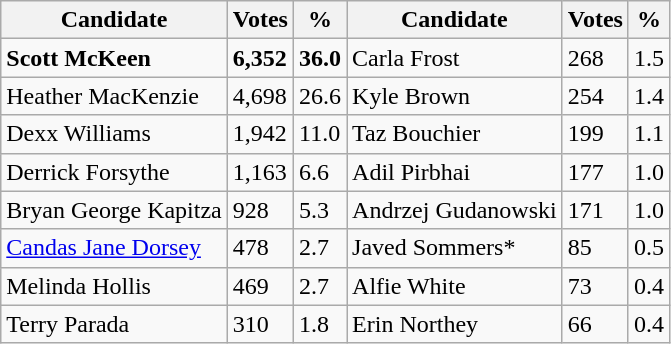<table class="wikitable" align="left">
<tr>
<th>Candidate</th>
<th>Votes</th>
<th>%</th>
<th>Candidate</th>
<th>Votes</th>
<th>%</th>
</tr>
<tr>
<td><strong>Scott McKeen</strong></td>
<td><strong>6,352</strong></td>
<td><strong>36.0</strong></td>
<td>Carla Frost</td>
<td>268</td>
<td>1.5</td>
</tr>
<tr>
<td>Heather MacKenzie</td>
<td>4,698</td>
<td>26.6</td>
<td>Kyle Brown</td>
<td>254</td>
<td>1.4</td>
</tr>
<tr>
<td>Dexx Williams</td>
<td>1,942</td>
<td>11.0</td>
<td>Taz Bouchier</td>
<td>199</td>
<td>1.1</td>
</tr>
<tr>
<td>Derrick Forsythe</td>
<td>1,163</td>
<td>6.6</td>
<td>Adil Pirbhai</td>
<td>177</td>
<td>1.0</td>
</tr>
<tr>
<td>Bryan George Kapitza</td>
<td>928</td>
<td>5.3</td>
<td>Andrzej Gudanowski</td>
<td>171</td>
<td>1.0</td>
</tr>
<tr>
<td><a href='#'>Candas Jane Dorsey</a></td>
<td>478</td>
<td>2.7</td>
<td>Javed Sommers*</td>
<td>85</td>
<td>0.5</td>
</tr>
<tr>
<td>Melinda Hollis</td>
<td>469</td>
<td>2.7</td>
<td>Alfie White</td>
<td>73</td>
<td>0.4</td>
</tr>
<tr>
<td>Terry Parada</td>
<td>310</td>
<td>1.8</td>
<td>Erin Northey</td>
<td>66</td>
<td>0.4</td>
</tr>
</table>
